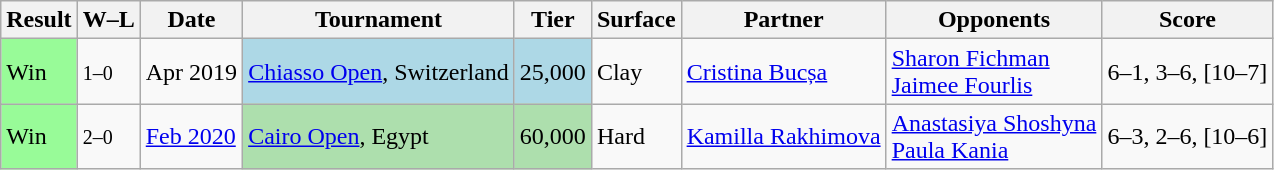<table class="sortable wikitable">
<tr>
<th>Result</th>
<th class=unsortable>W–L</th>
<th>Date</th>
<th>Tournament</th>
<th>Tier</th>
<th>Surface</th>
<th>Partner</th>
<th>Opponents</th>
<th class=unsortable>Score</th>
</tr>
<tr>
<td style=background:#98fb98>Win</td>
<td><small>1–0</small></td>
<td>Apr 2019</td>
<td bgcolor=lightblue><a href='#'>Chiasso Open</a>, Switzerland</td>
<td bgcolor=lightblue>25,000</td>
<td>Clay</td>
<td> <a href='#'>Cristina Bucșa</a></td>
<td> <a href='#'>Sharon Fichman</a> <br>  <a href='#'>Jaimee Fourlis</a></td>
<td>6–1, 3–6, [10–7]</td>
</tr>
<tr>
<td style=background:#98fb98>Win</td>
<td><small>2–0</small></td>
<td><a href='#'>Feb 2020</a></td>
<td style="background:#addfad;"><a href='#'>Cairo Open</a>, Egypt</td>
<td style="background:#addfad;">60,000</td>
<td>Hard</td>
<td> <a href='#'>Kamilla Rakhimova</a></td>
<td> <a href='#'>Anastasiya Shoshyna</a> <br>  <a href='#'>Paula Kania</a></td>
<td>6–3, 2–6, [10–6]</td>
</tr>
</table>
